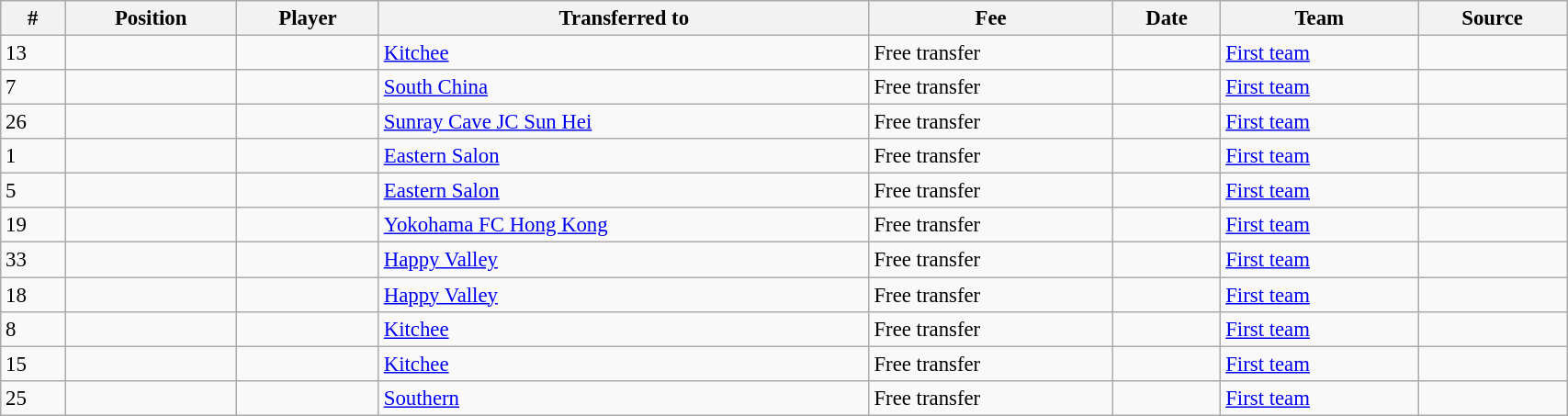<table class="wikitable sortable" style="width:90%; text-align:center; font-size:95%; text-align:left;">
<tr>
<th><strong>#</strong></th>
<th><strong>Position </strong></th>
<th><strong>Player </strong></th>
<th><strong>Transferred to</strong></th>
<th><strong>Fee </strong></th>
<th><strong>Date </strong></th>
<th><strong>Team</strong></th>
<th><strong>Source</strong></th>
</tr>
<tr>
<td>13</td>
<td></td>
<td></td>
<td> <a href='#'>Kitchee</a></td>
<td>Free transfer</td>
<td></td>
<td><a href='#'>First team</a></td>
<td></td>
</tr>
<tr>
<td>7</td>
<td></td>
<td></td>
<td> <a href='#'>South China</a></td>
<td>Free transfer</td>
<td></td>
<td><a href='#'>First team</a></td>
<td></td>
</tr>
<tr>
<td>26</td>
<td></td>
<td></td>
<td> <a href='#'>Sunray Cave JC Sun Hei</a></td>
<td>Free transfer</td>
<td></td>
<td><a href='#'>First team</a></td>
<td></td>
</tr>
<tr>
<td>1</td>
<td></td>
<td></td>
<td> <a href='#'>Eastern Salon</a></td>
<td>Free transfer</td>
<td></td>
<td><a href='#'>First team</a></td>
<td></td>
</tr>
<tr>
<td>5</td>
<td></td>
<td></td>
<td> <a href='#'>Eastern Salon</a></td>
<td>Free transfer</td>
<td></td>
<td><a href='#'>First team</a></td>
<td></td>
</tr>
<tr>
<td>19</td>
<td></td>
<td></td>
<td> <a href='#'>Yokohama FC Hong Kong</a></td>
<td>Free transfer</td>
<td></td>
<td><a href='#'>First team</a></td>
<td></td>
</tr>
<tr>
<td>33</td>
<td></td>
<td></td>
<td> <a href='#'>Happy Valley</a></td>
<td>Free transfer</td>
<td></td>
<td><a href='#'>First team</a></td>
<td></td>
</tr>
<tr>
<td>18</td>
<td></td>
<td></td>
<td> <a href='#'>Happy Valley</a></td>
<td>Free transfer</td>
<td></td>
<td><a href='#'>First team</a></td>
<td></td>
</tr>
<tr>
<td>8</td>
<td></td>
<td></td>
<td> <a href='#'>Kitchee</a></td>
<td>Free transfer</td>
<td></td>
<td><a href='#'>First team</a></td>
<td></td>
</tr>
<tr>
<td>15</td>
<td></td>
<td></td>
<td> <a href='#'>Kitchee</a></td>
<td>Free transfer</td>
<td></td>
<td><a href='#'>First team</a></td>
<td></td>
</tr>
<tr>
<td>25</td>
<td></td>
<td></td>
<td> <a href='#'>Southern</a></td>
<td>Free transfer</td>
<td></td>
<td><a href='#'>First team</a></td>
<td></td>
</tr>
</table>
